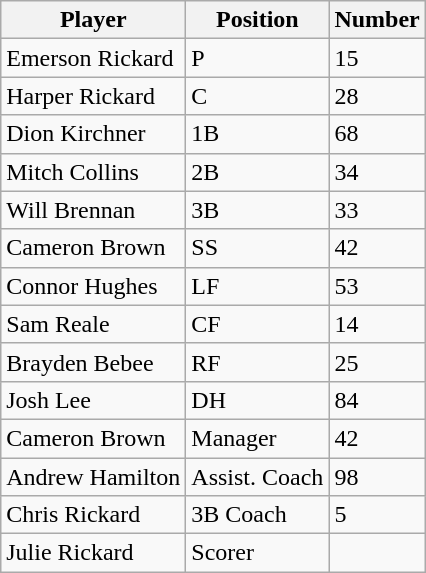<table class="wikitable">
<tr>
<th>Player</th>
<th>Position</th>
<th>Number</th>
</tr>
<tr>
<td>Emerson Rickard</td>
<td>P</td>
<td>15</td>
</tr>
<tr>
<td>Harper Rickard</td>
<td>C</td>
<td>28</td>
</tr>
<tr>
<td>Dion Kirchner</td>
<td>1B</td>
<td>68</td>
</tr>
<tr>
<td>Mitch Collins</td>
<td>2B</td>
<td>34</td>
</tr>
<tr>
<td>Will Brennan</td>
<td>3B</td>
<td>33</td>
</tr>
<tr>
<td>Cameron Brown</td>
<td>SS</td>
<td>42</td>
</tr>
<tr>
<td>Connor Hughes</td>
<td>LF</td>
<td>53</td>
</tr>
<tr>
<td>Sam Reale</td>
<td>CF</td>
<td>14</td>
</tr>
<tr>
<td>Brayden Bebee</td>
<td>RF</td>
<td>25</td>
</tr>
<tr>
<td>Josh Lee</td>
<td>DH</td>
<td>84</td>
</tr>
<tr>
<td>Cameron Brown</td>
<td>Manager</td>
<td>42</td>
</tr>
<tr>
<td>Andrew Hamilton</td>
<td>Assist. Coach</td>
<td>98</td>
</tr>
<tr>
<td>Chris Rickard</td>
<td>3B Coach</td>
<td>5</td>
</tr>
<tr>
<td>Julie Rickard</td>
<td>Scorer</td>
<td></td>
</tr>
</table>
